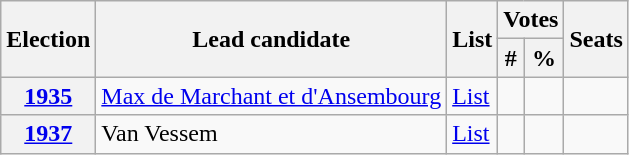<table class="wikitable" style="text-align:right">
<tr>
<th scope="col" rowspan=2>Election</th>
<th scope="col" rowspan=2>Lead candidate</th>
<th scope="col" rowspan=2>List</th>
<th scope="col" colspan=2>Votes</th>
<th scope="col" rowspan=2>Seats</th>
</tr>
<tr>
<th>#</th>
<th>%</th>
</tr>
<tr>
<th scope="row"><a href='#'>1935</a></th>
<td align="left"><a href='#'>Max de Marchant et d'Ansembourg</a></td>
<td align="left"><a href='#'>List</a></td>
<td></td>
<td></td>
<td></td>
</tr>
<tr>
<th scope="row"><a href='#'>1937</a></th>
<td align="left">Van Vessem</td>
<td align="left"><a href='#'>List</a></td>
<td></td>
<td></td>
<td></td>
</tr>
</table>
